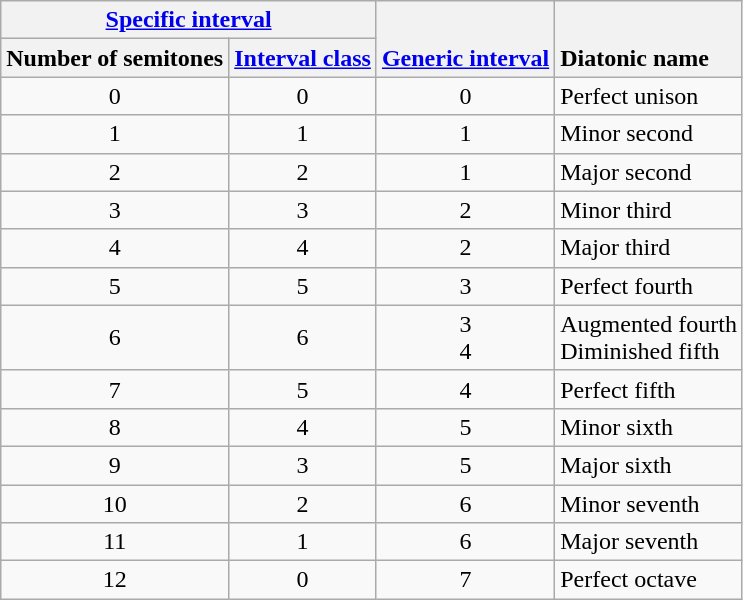<table class="wikitable" style="text-align: center">
<tr style="vertical-align:bottom;">
<th colspan="2"><a href='#'>Specific interval</a></th>
<th rowspan="2"><a href='#'>Generic interval</a></th>
<th rowspan="2" style="text-align: left">Diatonic name</th>
</tr>
<tr>
<th>Number of semitones</th>
<th><a href='#'>Interval class</a></th>
</tr>
<tr>
<td>0</td>
<td>0</td>
<td>0</td>
<td align="left">Perfect unison</td>
</tr>
<tr>
<td>1</td>
<td>1</td>
<td>1</td>
<td align="left">Minor second</td>
</tr>
<tr>
<td>2</td>
<td>2</td>
<td>1</td>
<td align="left">Major second</td>
</tr>
<tr>
<td>3</td>
<td>3</td>
<td>2</td>
<td align="left">Minor third</td>
</tr>
<tr>
<td>4</td>
<td>4</td>
<td>2</td>
<td align="left">Major third</td>
</tr>
<tr>
<td>5</td>
<td>5</td>
<td>3</td>
<td align="left">Perfect fourth</td>
</tr>
<tr>
<td>6</td>
<td>6</td>
<td>3 <br> 4</td>
<td align="left">Augmented fourth <br> Diminished fifth</td>
</tr>
<tr>
<td>7</td>
<td>5</td>
<td>4</td>
<td align="left">Perfect fifth</td>
</tr>
<tr>
<td>8</td>
<td>4</td>
<td>5</td>
<td align="left">Minor sixth</td>
</tr>
<tr>
<td>9</td>
<td>3</td>
<td>5</td>
<td align="left">Major sixth</td>
</tr>
<tr>
<td>10</td>
<td>2</td>
<td>6</td>
<td align="left">Minor seventh</td>
</tr>
<tr>
<td>11</td>
<td>1</td>
<td>6</td>
<td align="left">Major seventh</td>
</tr>
<tr>
<td>12</td>
<td>0</td>
<td>7</td>
<td align="left">Perfect octave</td>
</tr>
</table>
